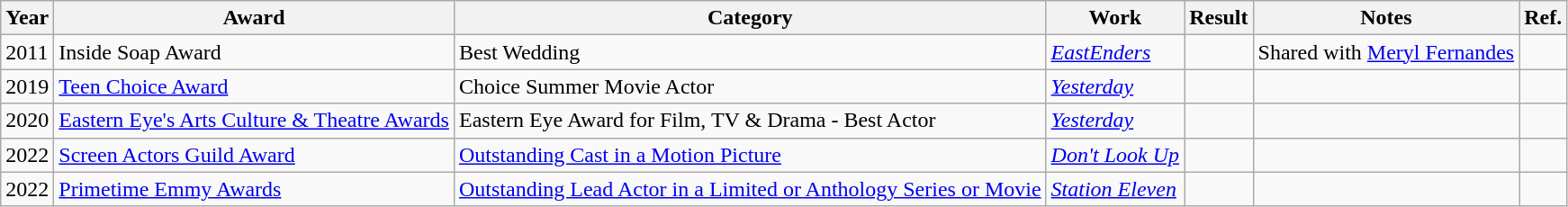<table class="wikitable">
<tr>
<th>Year</th>
<th>Award</th>
<th>Category</th>
<th>Work</th>
<th>Result</th>
<th>Notes</th>
<th>Ref.</th>
</tr>
<tr>
<td>2011</td>
<td>Inside Soap Award</td>
<td>Best Wedding</td>
<td><em><a href='#'>EastEnders</a></em></td>
<td></td>
<td>Shared with <a href='#'>Meryl Fernandes</a></td>
<td></td>
</tr>
<tr>
<td>2019</td>
<td><a href='#'>Teen Choice Award</a></td>
<td>Choice Summer Movie Actor</td>
<td><em><a href='#'>Yesterday</a></em></td>
<td></td>
<td></td>
<td></td>
</tr>
<tr>
<td>2020</td>
<td><a href='#'>Eastern Eye's Arts Culture & Theatre Awards</a></td>
<td>Eastern Eye Award for Film, TV & Drama - Best Actor</td>
<td><em><a href='#'>Yesterday</a></em></td>
<td></td>
<td></td>
</tr>
<tr>
<td>2022</td>
<td><a href='#'>Screen Actors Guild Award</a></td>
<td><a href='#'>Outstanding Cast in a Motion Picture</a></td>
<td><em><a href='#'>Don't Look Up</a></em></td>
<td></td>
<td></td>
<td></td>
</tr>
<tr>
<td>2022</td>
<td><a href='#'>Primetime Emmy Awards</a></td>
<td><a href='#'>Outstanding Lead Actor in a Limited or Anthology Series or Movie</a></td>
<td><em><a href='#'>Station Eleven</a></em></td>
<td></td>
<td></td>
<td></td>
</tr>
</table>
